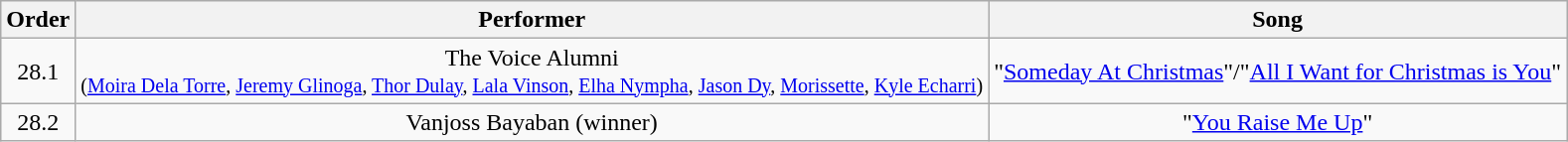<table class="wikitable" style="text-align:center;">
<tr>
<th>Order</th>
<th>Performer</th>
<th>Song</th>
</tr>
<tr>
<td>28.1</td>
<td>The Voice Alumni <br><small>(<a href='#'>Moira Dela Torre</a>, <a href='#'>Jeremy Glinoga</a>, <a href='#'>Thor Dulay</a>, <a href='#'>Lala Vinson</a>, <a href='#'>Elha Nympha</a>, <a href='#'>Jason Dy</a>, <a href='#'>Morissette</a>, <a href='#'>Kyle Echarri</a>) </small></td>
<td>"<a href='#'>Someday At Christmas</a>"/"<a href='#'>All I Want for Christmas is You</a>"</td>
</tr>
<tr>
<td>28.2</td>
<td>Vanjoss Bayaban (winner)</td>
<td>"<a href='#'>You Raise Me Up</a>"</td>
</tr>
</table>
